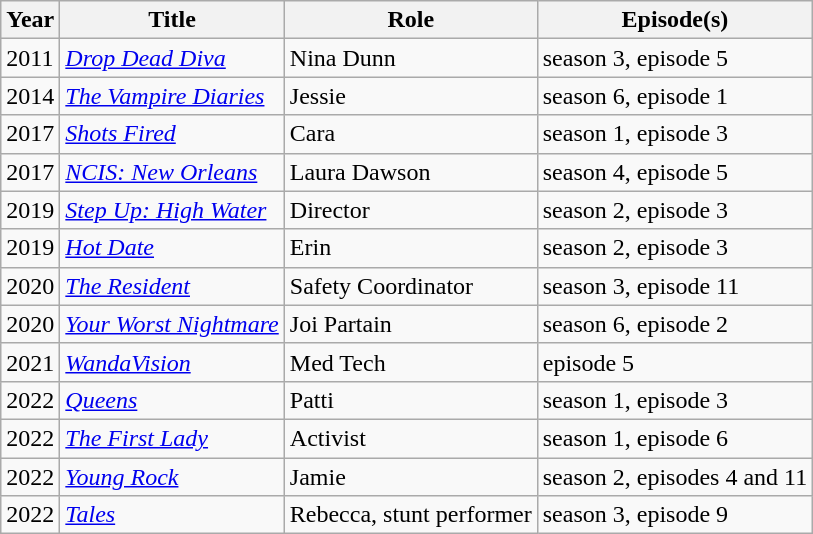<table class="wikitable">
<tr>
<th>Year</th>
<th>Title</th>
<th>Role</th>
<th>Episode(s)</th>
</tr>
<tr>
<td>2011</td>
<td><em><a href='#'>Drop Dead Diva</a></em></td>
<td>Nina Dunn</td>
<td>season 3, episode 5</td>
</tr>
<tr>
<td>2014</td>
<td><em><a href='#'>The Vampire Diaries</a></em></td>
<td>Jessie</td>
<td>season 6, episode 1</td>
</tr>
<tr>
<td>2017</td>
<td><a href='#'><em>Shots Fired</em></a></td>
<td>Cara</td>
<td>season 1, episode 3</td>
</tr>
<tr>
<td>2017</td>
<td><em><a href='#'>NCIS: New Orleans</a></em></td>
<td>Laura Dawson</td>
<td>season 4, episode 5</td>
</tr>
<tr>
<td>2019</td>
<td><em><a href='#'>Step Up: High Water</a></em></td>
<td>Director</td>
<td>season 2, episode 3</td>
</tr>
<tr>
<td>2019</td>
<td><em><a href='#'>Hot Date</a></em></td>
<td>Erin</td>
<td>season 2, episode 3</td>
</tr>
<tr>
<td>2020</td>
<td><a href='#'><em>The Resident</em></a></td>
<td>Safety Coordinator</td>
<td>season 3, episode 11</td>
</tr>
<tr>
<td>2020</td>
<td><em><a href='#'>Your Worst Nightmare</a></em></td>
<td>Joi Partain</td>
<td>season 6, episode 2</td>
</tr>
<tr>
<td>2021</td>
<td><em><a href='#'>WandaVision</a></em></td>
<td>Med Tech</td>
<td>episode 5</td>
</tr>
<tr>
<td>2022</td>
<td><a href='#'><em>Queens</em></a></td>
<td>Patti</td>
<td>season 1, episode 3</td>
</tr>
<tr>
<td>2022</td>
<td><a href='#'><em>The First Lady</em></a></td>
<td>Activist</td>
<td>season 1, episode 6</td>
</tr>
<tr>
<td>2022</td>
<td><em><a href='#'>Young Rock</a></em></td>
<td>Jamie</td>
<td>season 2, episodes 4 and 11</td>
</tr>
<tr>
<td>2022</td>
<td><a href='#'><em>Tales</em></a></td>
<td>Rebecca, stunt performer</td>
<td>season 3, episode 9</td>
</tr>
</table>
